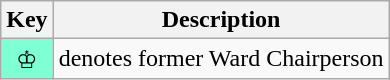<table class="wikitable">
<tr>
<th>Key</th>
<th>Description</th>
</tr>
<tr>
<td align=center bgcolor=#7FFFD4>♔</td>
<td>denotes former Ward Chairperson</td>
</tr>
</table>
